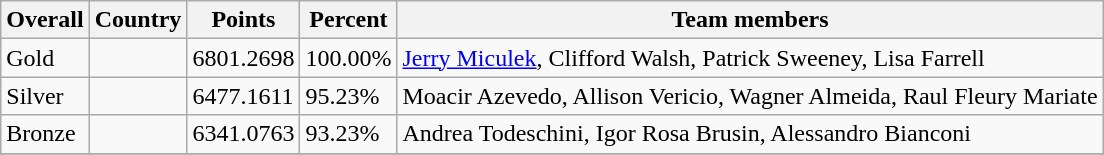<table class="wikitable sortable" style="text-align: left;">
<tr>
<th>Overall</th>
<th>Country</th>
<th>Points</th>
<th>Percent</th>
<th>Team members</th>
</tr>
<tr>
<td> Gold</td>
<td></td>
<td>6801.2698</td>
<td>100.00%</td>
<td><a href='#'>Jerry Miculek</a>, Clifford Walsh, Patrick Sweeney, Lisa Farrell</td>
</tr>
<tr>
<td> Silver</td>
<td></td>
<td>6477.1611</td>
<td>95.23%</td>
<td>Moacir Azevedo, Allison Vericio, Wagner Almeida, Raul Fleury Mariate</td>
</tr>
<tr>
<td> Bronze</td>
<td></td>
<td>6341.0763</td>
<td>93.23%</td>
<td>Andrea Todeschini, Igor Rosa Brusin, Alessandro Bianconi</td>
</tr>
<tr>
</tr>
</table>
